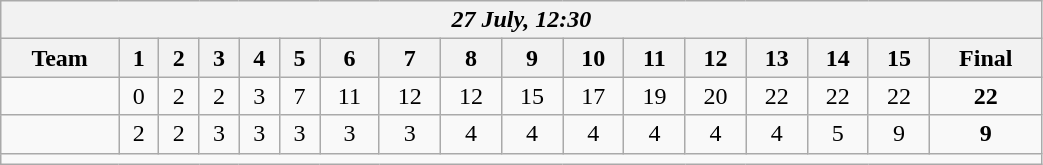<table class=wikitable style="text-align:center; width: 55%">
<tr>
<th colspan=17><em>27 July, 12:30</em></th>
</tr>
<tr>
<th>Team</th>
<th>1</th>
<th>2</th>
<th>3</th>
<th>4</th>
<th>5</th>
<th>6</th>
<th>7</th>
<th>8</th>
<th>9</th>
<th>10</th>
<th>11</th>
<th>12</th>
<th>13</th>
<th>14</th>
<th>15</th>
<th>Final</th>
</tr>
<tr>
<td align=left><strong></strong></td>
<td>0</td>
<td>2</td>
<td>2</td>
<td>3</td>
<td>7</td>
<td>11</td>
<td>12</td>
<td>12</td>
<td>15</td>
<td>17</td>
<td>19</td>
<td>20</td>
<td>22</td>
<td>22</td>
<td>22</td>
<td><strong>22</strong></td>
</tr>
<tr>
<td align=left></td>
<td>2</td>
<td>2</td>
<td>3</td>
<td>3</td>
<td>3</td>
<td>3</td>
<td>3</td>
<td>4</td>
<td>4</td>
<td>4</td>
<td>4</td>
<td>4</td>
<td>4</td>
<td>5</td>
<td>9</td>
<td><strong>9</strong></td>
</tr>
<tr>
<td colspan=17></td>
</tr>
</table>
